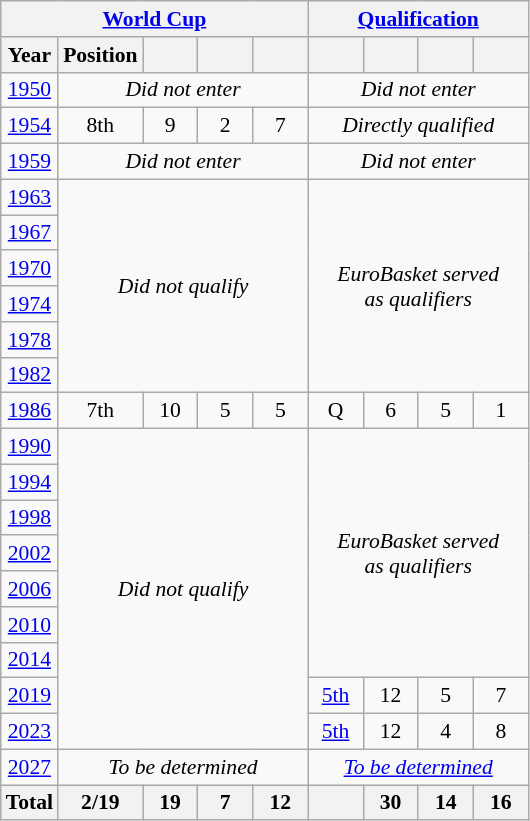<table class="wikitable" style="text-align: center;font-size:90%;">
<tr>
<th colspan=5><a href='#'>World Cup</a></th>
<th colspan=4><a href='#'>Qualification</a></th>
</tr>
<tr>
<th>Year</th>
<th>Position</th>
<th width=30></th>
<th width=30></th>
<th width=30></th>
<th width=30></th>
<th width=30></th>
<th width=30></th>
<th width=30></th>
</tr>
<tr>
<td> <a href='#'>1950</a></td>
<td colspan=4><em>Did not enter</em></td>
<td colspan=4><em>Did not enter</em></td>
</tr>
<tr>
<td> <a href='#'>1954</a></td>
<td>8th</td>
<td>9</td>
<td>2</td>
<td>7</td>
<td colspan=4><em>Directly qualified</em></td>
</tr>
<tr>
<td> <a href='#'>1959</a></td>
<td colspan=4><em>Did not enter</em></td>
<td colspan=4><em>Did not enter</em></td>
</tr>
<tr>
<td> <a href='#'>1963</a></td>
<td colspan=4 rowspan=6><em>Did not qualify</em></td>
<td colspan=4 rowspan=6><em>EuroBasket served<br>as qualifiers</em></td>
</tr>
<tr>
<td> <a href='#'>1967</a></td>
</tr>
<tr>
<td> <a href='#'>1970</a></td>
</tr>
<tr>
<td> <a href='#'>1974</a></td>
</tr>
<tr>
<td> <a href='#'>1978</a></td>
</tr>
<tr>
<td> <a href='#'>1982</a></td>
</tr>
<tr>
<td> <a href='#'>1986</a></td>
<td>7th</td>
<td>10</td>
<td>5</td>
<td>5</td>
<td>Q</td>
<td>6</td>
<td>5</td>
<td>1</td>
</tr>
<tr>
<td> <a href='#'>1990</a></td>
<td colspan=4 rowspan=9><em>Did not qualify</em></td>
<td colspan=4 rowspan=7><em>EuroBasket served<br>as qualifiers</em></td>
</tr>
<tr>
<td> <a href='#'>1994</a></td>
</tr>
<tr>
<td> <a href='#'>1998</a></td>
</tr>
<tr>
<td> <a href='#'>2002</a></td>
</tr>
<tr>
<td> <a href='#'>2006</a></td>
</tr>
<tr>
<td> <a href='#'>2010</a></td>
</tr>
<tr>
<td> <a href='#'>2014</a></td>
</tr>
<tr>
<td> <a href='#'>2019</a></td>
<td><a href='#'>5th</a></td>
<td>12</td>
<td>5</td>
<td>7</td>
</tr>
<tr>
<td> <a href='#'>2023</a></td>
<td><a href='#'>5th</a></td>
<td>12</td>
<td>4</td>
<td>8</td>
</tr>
<tr>
<td> <a href='#'>2027</a></td>
<td colspan=4><em>To be determined</em></td>
<td colspan=4><em><a href='#'>To be determined</a></em></td>
</tr>
<tr>
<th>Total</th>
<th>2/19</th>
<th>19</th>
<th>7</th>
<th>12</th>
<th></th>
<th>30</th>
<th>14</th>
<th>16</th>
</tr>
</table>
